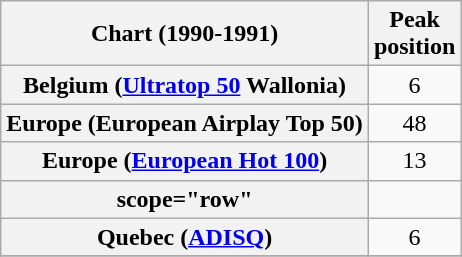<table class="wikitable sortable plainrowheaders">
<tr>
<th>Chart (1990-1991)</th>
<th>Peak<br>position</th>
</tr>
<tr>
<th scope="row">Belgium (<a href='#'>Ultratop 50</a> Wallonia)</th>
<td align="center">6</td>
</tr>
<tr>
<th scope="row">Europe (European Airplay Top 50)</th>
<td align="center">48</td>
</tr>
<tr>
<th scope="row">Europe (<a href='#'>European Hot 100</a>)</th>
<td align="center">13</td>
</tr>
<tr>
<th>scope="row"</th>
</tr>
<tr>
<th scope="row">Quebec (<a href='#'>ADISQ</a>)</th>
<td align="center">6</td>
</tr>
<tr>
</tr>
</table>
